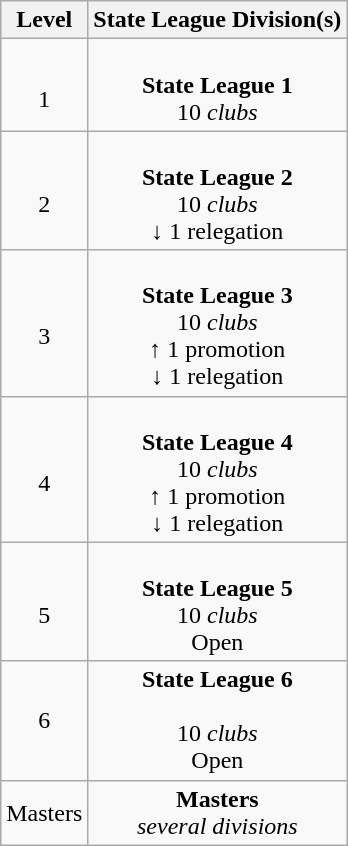<table class="wikitable" style="text-align: center;">
<tr>
<th>Level</th>
<th>State League Division(s)</th>
</tr>
<tr>
<td><br>1</td>
<td><br><strong>State League 1</strong><br>
10 <em>clubs</em></td>
</tr>
<tr>
<td><br>2</td>
<td><br><strong>State League 2</strong><br>
10 <em>clubs</em> <br> ↓ 1 relegation</td>
</tr>
<tr>
<td><br>3</td>
<td><br><strong>State League 3</strong><br>
10 <em>clubs</em> <br> ↑ 1 promotion <br>↓ 1 relegation</td>
</tr>
<tr>
<td><br>4</td>
<td><br><strong>State League 4</strong><br>
10 <em>clubs</em> <br> ↑ 1 promotion <br>↓ 1 relegation</td>
</tr>
<tr>
<td><br>5</td>
<td><br><strong>State League 5</strong><br>
10 <em>clubs</em> <br> Open</td>
</tr>
<tr>
<td>6</td>
<td><strong>State League 6</strong><br><br>10 <em>clubs</em> <br> Open</td>
</tr>
<tr>
<td>Masters</td>
<td><strong>Masters</strong><br><em>several divisions</em></td>
</tr>
</table>
